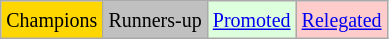<table class="wikitable">
<tr>
<td bgcolor=gold><small>Champions</small></td>
<td bgcolor=silver><small>Runners-up</small></td>
<td bgcolor="#DDFFDD"><small><a href='#'>Promoted</a></small></td>
<td bgcolor="#FFCCCC"><small><a href='#'>Relegated</a></small></td>
</tr>
</table>
